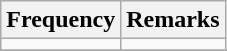<table class="wikitable">
<tr>
<th>Frequency</th>
<th>Remarks</th>
</tr>
<tr>
<td></td>
<td></td>
</tr>
<tr>
</tr>
</table>
